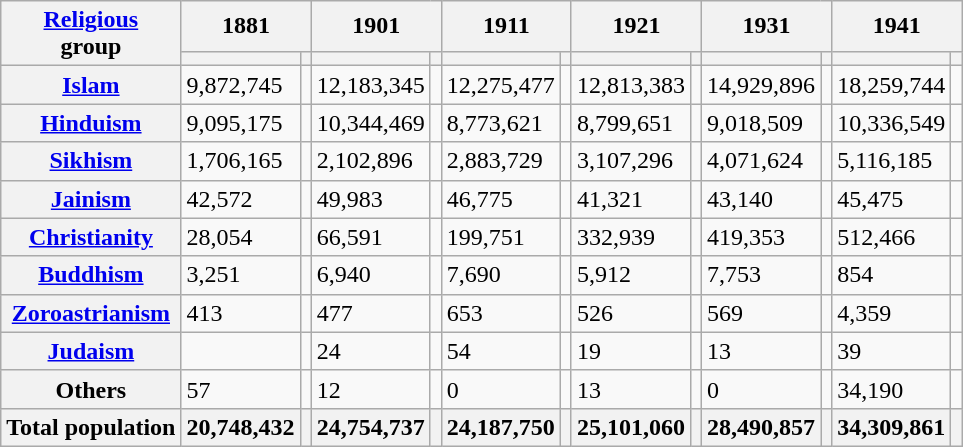<table class="wikitable collapsible sortable">
<tr>
<th rowspan="2"><a href='#'>Religious</a><br>group</th>
<th colspan="2">1881</th>
<th colspan="2">1901</th>
<th colspan="2">1911</th>
<th colspan="2">1921</th>
<th colspan="2">1931</th>
<th colspan="2">1941</th>
</tr>
<tr>
<th><a href='#'></a></th>
<th></th>
<th></th>
<th></th>
<th></th>
<th></th>
<th></th>
<th></th>
<th></th>
<th></th>
<th></th>
<th></th>
</tr>
<tr>
<th><a href='#'>Islam</a> </th>
<td>9,872,745</td>
<td></td>
<td>12,183,345</td>
<td></td>
<td>12,275,477</td>
<td></td>
<td>12,813,383</td>
<td></td>
<td>14,929,896</td>
<td></td>
<td>18,259,744</td>
<td></td>
</tr>
<tr>
<th><a href='#'>Hinduism</a> </th>
<td>9,095,175</td>
<td></td>
<td>10,344,469</td>
<td></td>
<td>8,773,621</td>
<td></td>
<td>8,799,651</td>
<td></td>
<td>9,018,509</td>
<td></td>
<td>10,336,549</td>
<td></td>
</tr>
<tr>
<th><a href='#'>Sikhism</a> </th>
<td>1,706,165</td>
<td></td>
<td>2,102,896</td>
<td></td>
<td>2,883,729</td>
<td></td>
<td>3,107,296</td>
<td></td>
<td>4,071,624</td>
<td></td>
<td>5,116,185</td>
<td></td>
</tr>
<tr>
<th><a href='#'>Jainism</a> </th>
<td>42,572</td>
<td></td>
<td>49,983</td>
<td></td>
<td>46,775</td>
<td></td>
<td>41,321</td>
<td></td>
<td>43,140</td>
<td></td>
<td>45,475</td>
<td></td>
</tr>
<tr>
<th><a href='#'>Christianity</a> </th>
<td>28,054</td>
<td></td>
<td>66,591</td>
<td></td>
<td>199,751</td>
<td></td>
<td>332,939</td>
<td></td>
<td>419,353</td>
<td></td>
<td>512,466</td>
<td></td>
</tr>
<tr>
<th><a href='#'>Buddhism</a> </th>
<td>3,251</td>
<td></td>
<td>6,940</td>
<td></td>
<td>7,690</td>
<td></td>
<td>5,912</td>
<td></td>
<td>7,753</td>
<td></td>
<td>854</td>
<td></td>
</tr>
<tr>
<th><a href='#'>Zoroastrianism</a> </th>
<td>413</td>
<td></td>
<td>477</td>
<td></td>
<td>653</td>
<td></td>
<td>526</td>
<td></td>
<td>569</td>
<td></td>
<td>4,359</td>
<td></td>
</tr>
<tr>
<th><a href='#'>Judaism</a> </th>
<td></td>
<td></td>
<td>24</td>
<td></td>
<td>54</td>
<td></td>
<td>19</td>
<td></td>
<td>13</td>
<td></td>
<td>39</td>
<td></td>
</tr>
<tr>
<th>Others</th>
<td>57</td>
<td></td>
<td>12</td>
<td></td>
<td>0</td>
<td></td>
<td>13</td>
<td></td>
<td>0</td>
<td></td>
<td>34,190</td>
<td></td>
</tr>
<tr>
<th>Total population</th>
<th>20,748,432</th>
<th></th>
<th>24,754,737</th>
<th></th>
<th>24,187,750</th>
<th></th>
<th>25,101,060</th>
<th></th>
<th>28,490,857</th>
<th></th>
<th>34,309,861</th>
<th></th>
</tr>
</table>
